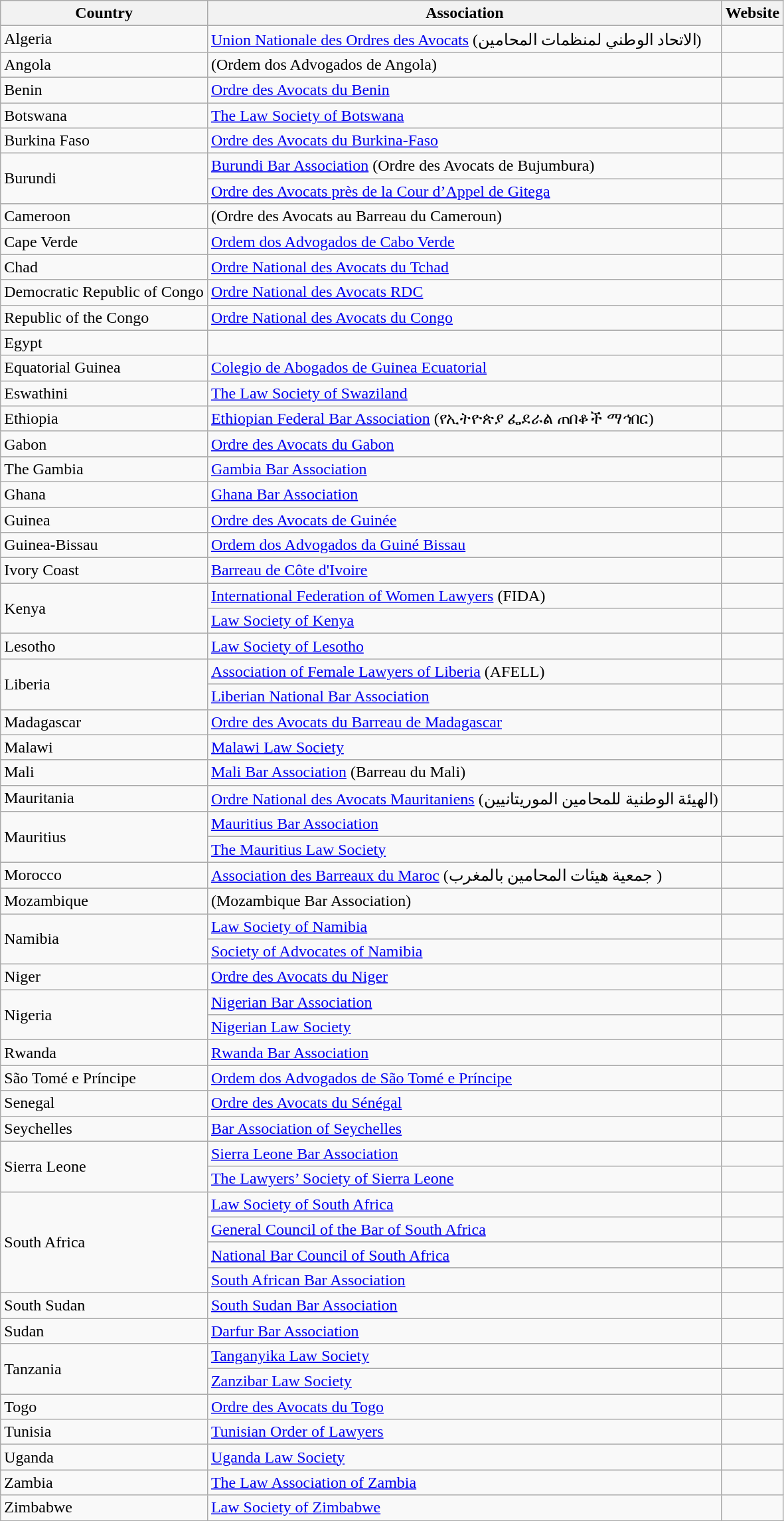<table class=wikitable>
<tr>
<th>Country</th>
<th>Association</th>
<th>Website</th>
</tr>
<tr>
<td>Algeria</td>
<td><a href='#'>Union Nationale des Ordres des Avocats</a> (الاتحاد الوطني لمنظمات المحامين)</td>
<td></td>
</tr>
<tr>
<td>Angola</td>
<td> (Ordem dos Advogados de Angola)</td>
<td></td>
</tr>
<tr>
<td>Benin</td>
<td><a href='#'>Ordre des Avocats du Benin</a></td>
<td></td>
</tr>
<tr>
<td>Botswana</td>
<td><a href='#'>The Law Society of Botswana</a></td>
<td></td>
</tr>
<tr>
<td>Burkina Faso</td>
<td><a href='#'>Ordre des Avocats du Burkina-Faso</a></td>
<td></td>
</tr>
<tr>
<td rowspan="2">Burundi</td>
<td><a href='#'>Burundi Bar Association</a> (Ordre des Avocats de Bujumbura)</td>
<td></td>
</tr>
<tr>
<td><a href='#'>Ordre des Avocats près de la Cour d’Appel de Gitega</a></td>
<td></td>
</tr>
<tr>
<td>Cameroon</td>
<td> (Ordre des Avocats au Barreau du Cameroun)</td>
<td></td>
</tr>
<tr>
<td>Cape Verde</td>
<td><a href='#'>Ordem dos Advogados de Cabo Verde</a></td>
<td></td>
</tr>
<tr>
<td>Chad</td>
<td><a href='#'>Ordre National des Avocats du Tchad</a></td>
<td></td>
</tr>
<tr>
<td>Democratic Republic of Congo</td>
<td><a href='#'>Ordre National des Avocats RDC</a></td>
<td></td>
</tr>
<tr>
<td>Republic of the Congo</td>
<td><a href='#'>Ordre National des Avocats du Congo</a></td>
<td></td>
</tr>
<tr>
<td>Egypt</td>
<td></td>
<td></td>
</tr>
<tr>
<td>Equatorial Guinea</td>
<td><a href='#'>Colegio de Abogados de Guinea Ecuatorial</a></td>
<td></td>
</tr>
<tr>
<td>Eswathini</td>
<td><a href='#'>The Law Society of Swaziland</a></td>
<td></td>
</tr>
<tr>
<td>Ethiopia</td>
<td><a href='#'>Ethiopian Federal Bar Association</a> (የኢትዮጵያ ፌደራል ጠበቆች ማኅበር)</td>
<td></td>
</tr>
<tr>
<td>Gabon</td>
<td><a href='#'>Ordre des Avocats du Gabon</a></td>
<td></td>
</tr>
<tr>
<td>The Gambia</td>
<td><a href='#'>Gambia Bar Association</a></td>
<td></td>
</tr>
<tr>
<td>Ghana</td>
<td><a href='#'>Ghana Bar Association</a></td>
<td></td>
</tr>
<tr>
<td>Guinea</td>
<td><a href='#'>Ordre des Avocats de Guinée</a></td>
<td></td>
</tr>
<tr>
<td>Guinea-Bissau</td>
<td><a href='#'>Ordem dos Advogados da Guiné Bissau</a></td>
<td></td>
</tr>
<tr>
<td>Ivory Coast</td>
<td><a href='#'>Barreau de Côte d'Ivoire</a></td>
<td></td>
</tr>
<tr>
<td rowspan=2>Kenya</td>
<td><a href='#'>International Federation of Women Lawyers</a> (FIDA)</td>
<td></td>
</tr>
<tr>
<td><a href='#'>Law Society of Kenya</a></td>
<td></td>
</tr>
<tr>
<td>Lesotho</td>
<td><a href='#'>Law Society of Lesotho</a></td>
<td></td>
</tr>
<tr>
<td rowspan=2>Liberia</td>
<td><a href='#'>Association of Female Lawyers of Liberia</a> (AFELL)</td>
<td></td>
</tr>
<tr>
<td><a href='#'>Liberian National Bar Association</a></td>
<td></td>
</tr>
<tr>
<td>Madagascar</td>
<td><a href='#'>Ordre des Avocats du Barreau de Madagascar</a></td>
<td></td>
</tr>
<tr>
<td>Malawi</td>
<td><a href='#'>Malawi Law Society</a></td>
<td></td>
</tr>
<tr>
<td>Mali</td>
<td><a href='#'>Mali Bar Association</a> (Barreau du Mali)</td>
<td></td>
</tr>
<tr>
<td>Mauritania</td>
<td><a href='#'>Ordre National des Avocats Mauritaniens</a> (الهيئة الوطنية للمحامين الموريتانيين)</td>
<td></td>
</tr>
<tr>
<td rowspan="2">Mauritius</td>
<td><a href='#'>Mauritius Bar Association</a></td>
<td></td>
</tr>
<tr>
<td><a href='#'>The Mauritius Law Society</a></td>
<td></td>
</tr>
<tr>
<td>Morocco</td>
<td><a href='#'>Association des Barreaux du Maroc</a> (جمعية هيئات المحامين بالمغرب )</td>
<td></td>
</tr>
<tr>
<td>Mozambique</td>
<td> (Mozambique Bar Association)</td>
<td></td>
</tr>
<tr>
<td rowspan="2">Namibia</td>
<td><a href='#'>Law Society of Namibia</a></td>
<td></td>
</tr>
<tr>
<td><a href='#'>Society of Advocates of Namibia</a></td>
<td></td>
</tr>
<tr>
<td>Niger</td>
<td><a href='#'>Ordre des Avocats du Niger</a></td>
<td></td>
</tr>
<tr>
<td rowspan="2">Nigeria</td>
<td><a href='#'>Nigerian Bar Association</a></td>
<td></td>
</tr>
<tr>
<td><a href='#'>Nigerian Law Society</a></td>
<td></td>
</tr>
<tr>
<td>Rwanda</td>
<td><a href='#'>Rwanda Bar Association</a></td>
<td></td>
</tr>
<tr>
<td>São Tomé e Príncipe</td>
<td><a href='#'>Ordem dos Advogados de São Tomé e Príncipe</a></td>
<td></td>
</tr>
<tr>
<td>Senegal</td>
<td><a href='#'>Ordre des Avocats du Sénégal</a></td>
<td></td>
</tr>
<tr>
<td>Seychelles</td>
<td><a href='#'>Bar Association of Seychelles</a></td>
<td></td>
</tr>
<tr>
<td rowspan="2">Sierra Leone</td>
<td><a href='#'>Sierra Leone Bar Association</a></td>
<td></td>
</tr>
<tr>
<td><a href='#'>The Lawyers’ Society of Sierra Leone</a></td>
<td></td>
</tr>
<tr>
<td rowspan="4">South Africa</td>
<td><a href='#'>Law Society of South Africa</a></td>
<td></td>
</tr>
<tr>
<td><a href='#'>General Council of the Bar of South Africa</a></td>
<td></td>
</tr>
<tr>
<td><a href='#'>National Bar Council of South Africa</a></td>
<td></td>
</tr>
<tr>
<td><a href='#'>South African Bar Association</a></td>
<td></td>
</tr>
<tr>
<td>South Sudan</td>
<td><a href='#'>South Sudan Bar Association</a></td>
<td></td>
</tr>
<tr>
<td>Sudan</td>
<td><a href='#'>Darfur Bar Association</a></td>
<td></td>
</tr>
<tr>
<td rowspan="2">Tanzania</td>
<td><a href='#'>Tanganyika Law Society</a></td>
<td></td>
</tr>
<tr>
<td><a href='#'>Zanzibar Law Society</a></td>
<td></td>
</tr>
<tr>
<td>Togo</td>
<td><a href='#'>Ordre des Avocats du Togo</a></td>
<td></td>
</tr>
<tr>
<td>Tunisia</td>
<td><a href='#'>Tunisian Order of Lawyers</a></td>
<td></td>
</tr>
<tr>
<td>Uganda</td>
<td><a href='#'>Uganda Law Society</a></td>
<td></td>
</tr>
<tr>
<td>Zambia</td>
<td><a href='#'>The Law Association of Zambia</a></td>
<td></td>
</tr>
<tr>
<td>Zimbabwe</td>
<td><a href='#'>Law Society of Zimbabwe</a></td>
<td></td>
</tr>
<tr>
</tr>
</table>
